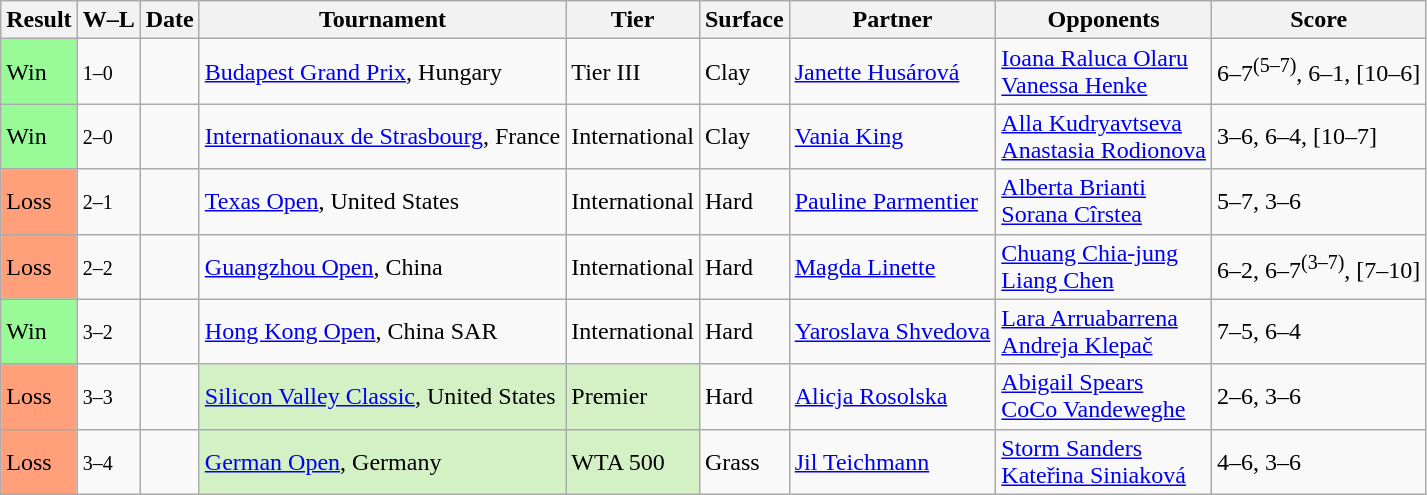<table class="sortable wikitable">
<tr>
<th>Result</th>
<th class="unsortable">W–L</th>
<th>Date</th>
<th>Tournament</th>
<th>Tier</th>
<th>Surface</th>
<th>Partner</th>
<th>Opponents</th>
<th class="unsortable">Score</th>
</tr>
<tr>
<td style="background:#98fb98;">Win</td>
<td><small>1–0</small></td>
<td><a href='#'></a></td>
<td><a href='#'>Budapest Grand Prix</a>, Hungary</td>
<td>Tier III</td>
<td>Clay</td>
<td> <a href='#'>Janette Husárová</a></td>
<td> <a href='#'>Ioana Raluca Olaru</a> <br>  <a href='#'>Vanessa Henke</a></td>
<td>6–7<sup>(5–7)</sup>, 6–1, [10–6]</td>
</tr>
<tr>
<td style="background:#98fb98;">Win</td>
<td><small>2–0</small></td>
<td><a href='#'></a></td>
<td><a href='#'>Internationaux de Strasbourg</a>, France</td>
<td>International</td>
<td>Clay</td>
<td> <a href='#'>Vania King</a></td>
<td> <a href='#'>Alla Kudryavtseva</a> <br>  <a href='#'>Anastasia Rodionova</a></td>
<td>3–6, 6–4, [10–7]</td>
</tr>
<tr>
<td style="background:#ffa07a;">Loss</td>
<td><small>2–1</small></td>
<td><a href='#'></a></td>
<td><a href='#'>Texas Open</a>, United States</td>
<td>International</td>
<td>Hard</td>
<td> <a href='#'>Pauline Parmentier</a></td>
<td> <a href='#'>Alberta Brianti</a> <br>  <a href='#'>Sorana Cîrstea</a></td>
<td>5–7, 3–6</td>
</tr>
<tr>
<td style="background:#ffa07a;">Loss</td>
<td><small>2–2</small></td>
<td><a href='#'></a></td>
<td><a href='#'>Guangzhou Open</a>, China</td>
<td>International</td>
<td>Hard</td>
<td> <a href='#'>Magda Linette</a></td>
<td> <a href='#'>Chuang Chia-jung</a> <br>  <a href='#'>Liang Chen</a></td>
<td>6–2, 6–7<sup>(3–7)</sup>, [7–10]</td>
</tr>
<tr>
<td style="background:#98fb98;">Win</td>
<td><small>3–2</small></td>
<td><a href='#'></a></td>
<td><a href='#'>Hong Kong Open</a>, China SAR</td>
<td>International</td>
<td>Hard</td>
<td> <a href='#'>Yaroslava Shvedova</a></td>
<td> <a href='#'>Lara Arruabarrena</a> <br>  <a href='#'>Andreja Klepač</a></td>
<td>7–5, 6–4</td>
</tr>
<tr>
<td style="background:#ffa07a;">Loss</td>
<td><small>3–3</small></td>
<td><a href='#'></a></td>
<td style="background:#d4f1c5;"><a href='#'>Silicon Valley Classic</a>, United States</td>
<td style="background:#d4f1c5;">Premier</td>
<td>Hard</td>
<td> <a href='#'>Alicja Rosolska</a></td>
<td> <a href='#'>Abigail Spears</a> <br>  <a href='#'>CoCo Vandeweghe</a></td>
<td>2–6, 3–6</td>
</tr>
<tr>
<td style="background:#ffa07a;">Loss</td>
<td><small>3–4</small></td>
<td><a href='#'></a></td>
<td style="background:#d4f1c5;"><a href='#'>German Open</a>, Germany</td>
<td style="background:#d4f1c5;">WTA 500</td>
<td>Grass</td>
<td> <a href='#'>Jil Teichmann</a></td>
<td> <a href='#'>Storm Sanders</a>  <br>  <a href='#'>Kateřina Siniaková</a></td>
<td>4–6, 3–6</td>
</tr>
</table>
